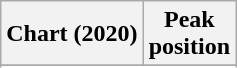<table class="wikitable sortable plainrowheaders" style="text-align:center">
<tr>
<th scope="col">Chart (2020)</th>
<th scope="col">Peak<br> position</th>
</tr>
<tr>
</tr>
<tr>
</tr>
<tr>
</tr>
<tr>
</tr>
<tr>
</tr>
<tr>
</tr>
<tr>
</tr>
</table>
